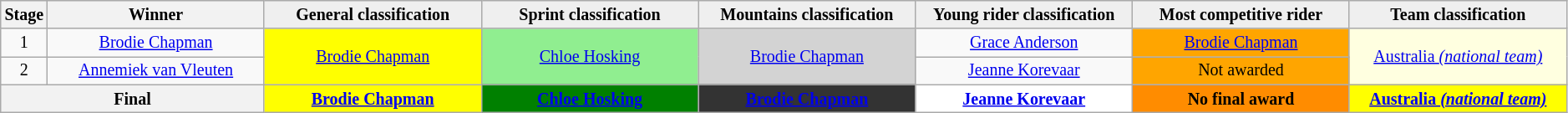<table class="wikitable" style="text-align: center; font-size:smaller;">
<tr style="background:#efefef;">
<th style="width:2%;">Stage</th>
<th style="width:14%;">Winner</th>
<th style="background:#efefef; width:14%;">General classification<br></th>
<th style="background:#efefef; width:14%;">Sprint classification<br></th>
<th style="background:#efefef; width:14%;">Mountains classification<br></th>
<th style="background:#efefef; width:14%;">Young rider classification<br></th>
<th style="background:#efefef; width:14%;">Most competitive rider<br></th>
<th style="background:#efefef; width:14%;">Team classification</th>
</tr>
<tr>
<td>1</td>
<td><a href='#'>Brodie Chapman</a></td>
<td style="background:yellow;" rowspan=2><a href='#'>Brodie Chapman</a></td>
<td style="background:lightgreen;" rowspan=2><a href='#'>Chloe Hosking</a></td>
<td style="background:lightgrey;" rowspan=2><a href='#'>Brodie Chapman</a></td>
<td style="background:offwhite;"><a href='#'>Grace Anderson</a></td>
<td style="background:orange;"><a href='#'>Brodie Chapman</a></td>
<td style="background:lightyellow;" rowspan=2><a href='#'>Australia <em>(national team)</em></a></td>
</tr>
<tr>
<td>2</td>
<td><a href='#'>Annemiek van Vleuten</a></td>
<td style="background:offwhite;"><a href='#'>Jeanne Korevaar</a></td>
<td style="background:orange;">Not awarded</td>
</tr>
<tr>
<th colspan=2>Final</th>
<th style="background:yellow"><a href='#'>Brodie Chapman</a></th>
<th style="background:green"><a href='#'>Chloe Hosking</a></th>
<th style="background:#333"><a href='#'>Brodie Chapman</a></th>
<th style="background:white"><a href='#'>Jeanne Korevaar</a></th>
<th style="background:#FF8C00;">No final award</th>
<th style="background:yellow;"><a href='#'>Australia <em>(national team)</em></a></th>
</tr>
</table>
